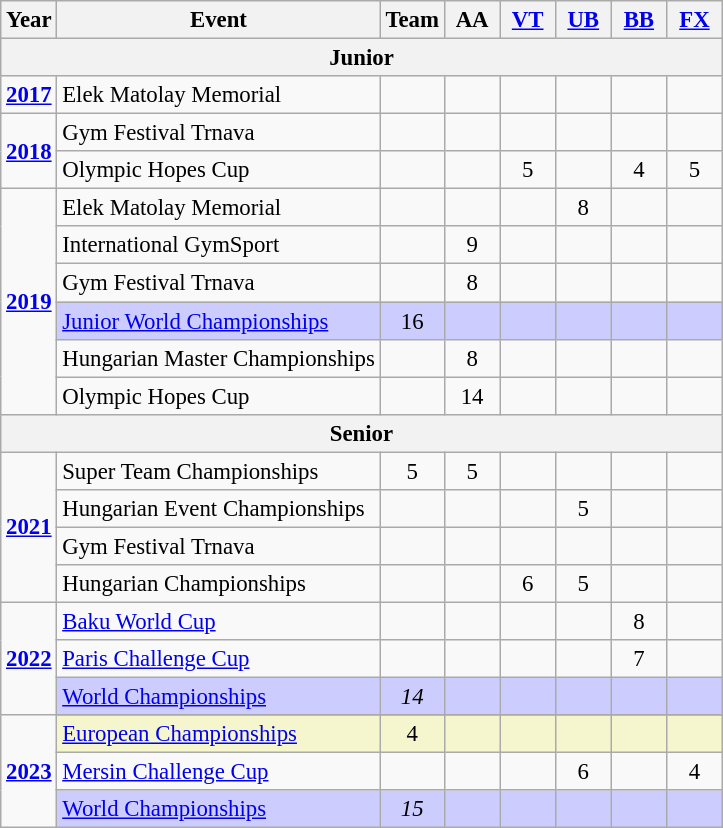<table class="wikitable" style="text-align:center; font-size:95%;">
<tr>
<th align=center>Year</th>
<th align=center>Event</th>
<th style="width:30px;">Team</th>
<th style="width:30px;">AA</th>
<th style="width:30px;"><a href='#'>VT</a></th>
<th style="width:30px;"><a href='#'>UB</a></th>
<th style="width:30px;"><a href='#'>BB</a></th>
<th style="width:30px;"><a href='#'>FX</a></th>
</tr>
<tr>
<th colspan="8"><strong>Junior</strong></th>
</tr>
<tr>
<td rowspan="1"><strong><a href='#'>2017</a></strong></td>
<td align=left>Elek Matolay Memorial</td>
<td></td>
<td></td>
<td></td>
<td></td>
<td></td>
<td></td>
</tr>
<tr>
<td rowspan="2"><strong><a href='#'>2018</a></strong></td>
<td align=left>Gym Festival Trnava</td>
<td></td>
<td></td>
<td></td>
<td></td>
<td></td>
<td></td>
</tr>
<tr>
<td align=left>Olympic Hopes Cup</td>
<td></td>
<td></td>
<td>5</td>
<td></td>
<td>4</td>
<td>5</td>
</tr>
<tr>
<td rowspan="6"><strong><a href='#'>2019</a></strong></td>
<td align=left>Elek Matolay Memorial</td>
<td></td>
<td></td>
<td></td>
<td>8</td>
<td></td>
<td></td>
</tr>
<tr>
<td align=left>International GymSport</td>
<td></td>
<td>9</td>
<td></td>
<td></td>
<td></td>
<td></td>
</tr>
<tr>
<td align=left>Gym Festival Trnava</td>
<td></td>
<td>8</td>
<td></td>
<td></td>
<td></td>
<td></td>
</tr>
<tr bgcolor=#CCCCFF>
<td align=left><a href='#'>Junior World Championships</a></td>
<td>16</td>
<td></td>
<td></td>
<td></td>
<td></td>
<td></td>
</tr>
<tr>
<td align=left>Hungarian Master Championships</td>
<td></td>
<td>8</td>
<td></td>
<td></td>
<td></td>
<td></td>
</tr>
<tr>
<td align=left>Olympic Hopes Cup</td>
<td></td>
<td>14</td>
<td></td>
<td></td>
<td></td>
<td></td>
</tr>
<tr>
<th colspan="8"><strong>Senior</strong></th>
</tr>
<tr>
<td rowspan="4"><strong><a href='#'>2021</a></strong></td>
<td align=left>Super Team Championships</td>
<td>5</td>
<td>5</td>
<td></td>
<td></td>
<td></td>
<td></td>
</tr>
<tr>
<td align=left>Hungarian Event Championships</td>
<td></td>
<td></td>
<td></td>
<td>5</td>
<td></td>
<td></td>
</tr>
<tr>
<td align=left>Gym Festival Trnava</td>
<td></td>
<td></td>
<td></td>
<td></td>
<td></td>
<td></td>
</tr>
<tr>
<td align=left>Hungarian Championships</td>
<td></td>
<td></td>
<td>6</td>
<td>5</td>
<td></td>
<td></td>
</tr>
<tr>
<td rowspan="3"><strong><a href='#'>2022</a></strong></td>
<td align=left><a href='#'>Baku World Cup</a></td>
<td></td>
<td></td>
<td></td>
<td></td>
<td>8</td>
<td></td>
</tr>
<tr>
<td align=left><a href='#'>Paris Challenge Cup</a></td>
<td></td>
<td></td>
<td></td>
<td></td>
<td>7</td>
<td></td>
</tr>
<tr bgcolor=#CCCCFF>
<td align=left><a href='#'>World Championships</a></td>
<td><em>14</em></td>
<td></td>
<td></td>
<td></td>
<td></td>
<td></td>
</tr>
<tr>
<td rowspan="4"><strong><a href='#'>2023</a></strong></td>
</tr>
<tr bgcolor=#F5F6CE>
<td align=left><a href='#'>European Championships</a></td>
<td>4</td>
<td></td>
<td></td>
<td></td>
<td></td>
<td></td>
</tr>
<tr>
<td align=left><a href='#'>Mersin Challenge Cup</a></td>
<td></td>
<td></td>
<td></td>
<td>6</td>
<td></td>
<td>4</td>
</tr>
<tr bgcolor=#CCCCFF>
<td align=left><a href='#'>World Championships</a></td>
<td><em>15</em></td>
<td></td>
<td></td>
<td></td>
<td></td>
<td></td>
</tr>
</table>
